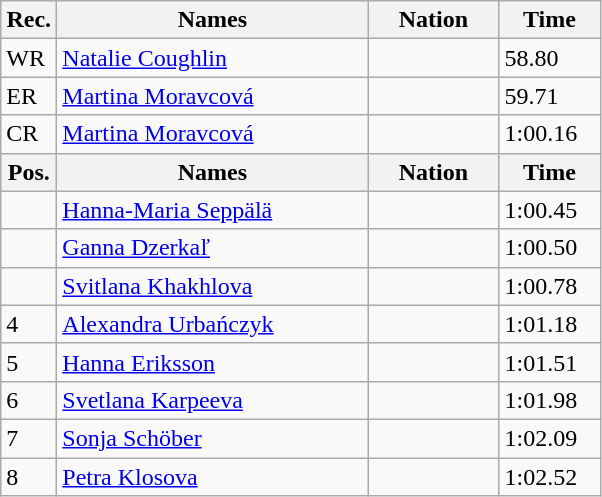<table class=wikitable>
<tr>
<th width="30">Rec.</th>
<th width="200">Names</th>
<th width="80">Nation</th>
<th width="60">Time</th>
</tr>
<tr>
<td>WR</td>
<td><a href='#'>Natalie Coughlin</a></td>
<td></td>
<td>58.80</td>
</tr>
<tr>
<td>ER</td>
<td><a href='#'>Martina Moravcová</a></td>
<td></td>
<td>59.71</td>
</tr>
<tr>
<td>CR</td>
<td><a href='#'>Martina Moravcová</a></td>
<td></td>
<td>1:00.16</td>
</tr>
<tr>
<th>Pos.</th>
<th>Names</th>
<th>Nation</th>
<th>Time</th>
</tr>
<tr>
<td></td>
<td><a href='#'>Hanna-Maria Seppälä</a></td>
<td></td>
<td>1:00.45</td>
</tr>
<tr>
<td></td>
<td><a href='#'>Ganna Dzerkaľ</a></td>
<td></td>
<td>1:00.50</td>
</tr>
<tr>
<td></td>
<td><a href='#'>Svitlana Khakhlova</a></td>
<td></td>
<td>1:00.78</td>
</tr>
<tr>
<td>4</td>
<td><a href='#'>Alexandra Urbańczyk</a></td>
<td></td>
<td>1:01.18</td>
</tr>
<tr>
<td>5</td>
<td><a href='#'>Hanna Eriksson</a></td>
<td></td>
<td>1:01.51</td>
</tr>
<tr>
<td>6</td>
<td><a href='#'>Svetlana Karpeeva</a></td>
<td></td>
<td>1:01.98</td>
</tr>
<tr>
<td>7</td>
<td><a href='#'>Sonja Schöber</a></td>
<td></td>
<td>1:02.09</td>
</tr>
<tr>
<td>8</td>
<td><a href='#'>Petra Klosova</a></td>
<td></td>
<td>1:02.52</td>
</tr>
</table>
